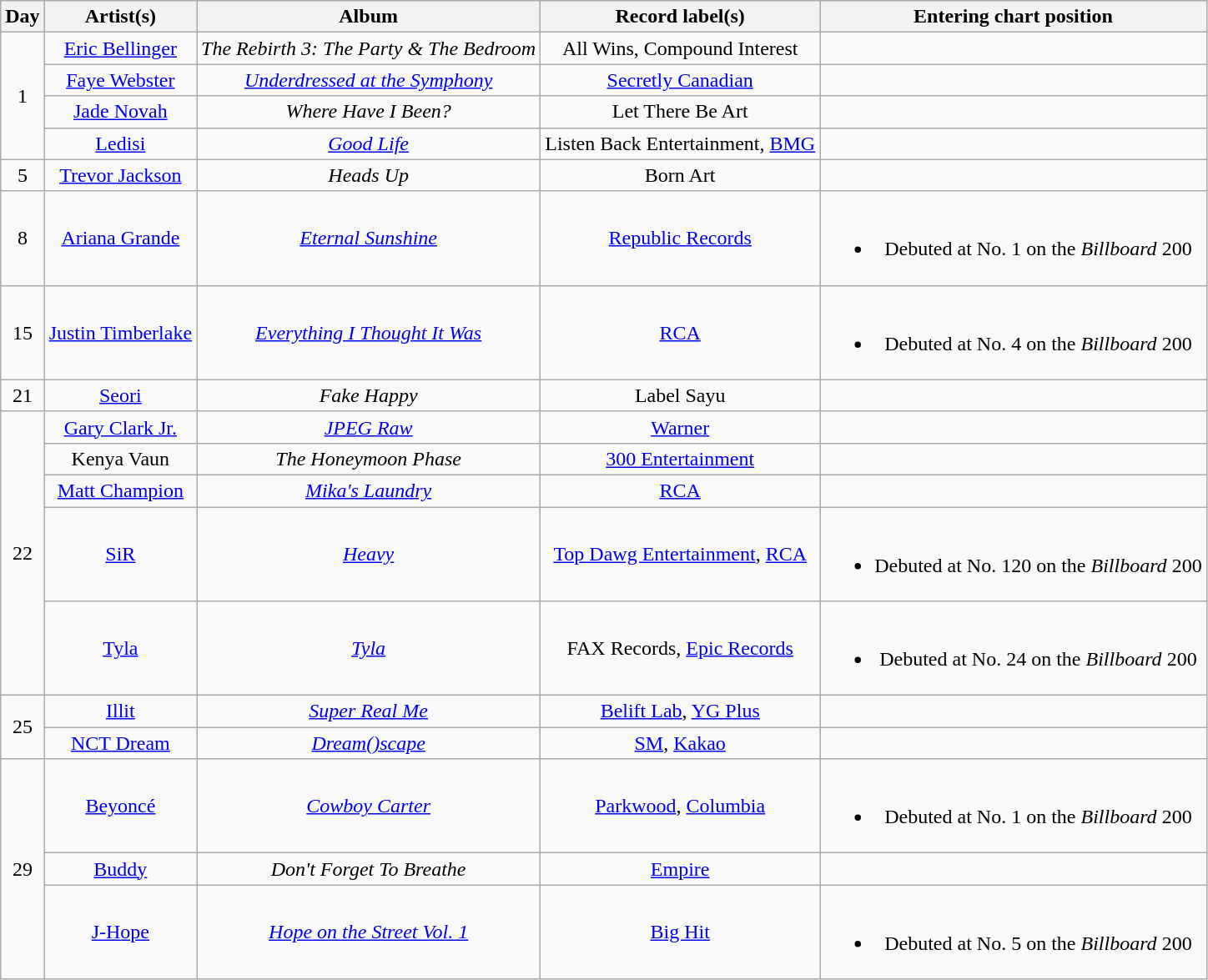<table class="wikitable" style="text-align:center;">
<tr>
<th scope="col">Day</th>
<th scope="col">Artist(s)</th>
<th scope="col">Album</th>
<th scope="col">Record label(s)</th>
<th scope="col">Entering chart position</th>
</tr>
<tr>
<td rowspan="4">1</td>
<td><a href='#'>Eric Bellinger</a></td>
<td><em>The Rebirth 3: The Party & The Bedroom</em></td>
<td>All Wins, Compound Interest</td>
<td></td>
</tr>
<tr>
<td><a href='#'>Faye Webster</a></td>
<td><em><a href='#'>Underdressed at the Symphony</a></em></td>
<td><a href='#'>Secretly Canadian</a></td>
<td></td>
</tr>
<tr>
<td><a href='#'>Jade Novah</a></td>
<td><em>Where Have I Been?</em></td>
<td>Let There Be Art</td>
<td></td>
</tr>
<tr>
<td><a href='#'>Ledisi</a></td>
<td><em><a href='#'>Good Life</a></em></td>
<td>Listen Back Entertainment, <a href='#'>BMG</a></td>
<td></td>
</tr>
<tr>
<td>5</td>
<td><a href='#'>Trevor Jackson</a></td>
<td><em>Heads Up</em></td>
<td>Born Art</td>
<td></td>
</tr>
<tr>
<td>8</td>
<td><a href='#'>Ariana Grande</a></td>
<td><em><a href='#'>Eternal Sunshine</a></em></td>
<td><a href='#'>Republic Records</a></td>
<td><br><ul><li>Debuted at No. 1 on the <em>Billboard</em> 200</li></ul></td>
</tr>
<tr>
<td>15</td>
<td><a href='#'>Justin Timberlake</a></td>
<td><em><a href='#'>Everything I Thought It Was</a></em></td>
<td><a href='#'>RCA</a></td>
<td><br><ul><li>Debuted at No. 4 on the <em>Billboard</em> 200</li></ul></td>
</tr>
<tr>
<td>21</td>
<td><a href='#'>Seori</a></td>
<td><em>Fake Happy</em></td>
<td>Label Sayu</td>
<td></td>
</tr>
<tr>
<td rowspan="5">22</td>
<td><a href='#'>Gary Clark Jr.</a></td>
<td><em><a href='#'>JPEG Raw</a></em></td>
<td><a href='#'>Warner</a></td>
<td></td>
</tr>
<tr>
<td>Kenya Vaun</td>
<td><em>The Honeymoon Phase</em></td>
<td><a href='#'>300 Entertainment</a></td>
<td></td>
</tr>
<tr>
<td><a href='#'>Matt Champion</a></td>
<td><em><a href='#'>Mika's Laundry</a></em></td>
<td><a href='#'>RCA</a></td>
<td></td>
</tr>
<tr>
<td><a href='#'>SiR</a></td>
<td><em><a href='#'>Heavy</a></em></td>
<td><a href='#'>Top Dawg Entertainment</a>, <a href='#'>RCA</a></td>
<td><br><ul><li>Debuted at No. 120 on the <em>Billboard</em> 200</li></ul></td>
</tr>
<tr>
<td><a href='#'>Tyla</a></td>
<td><em><a href='#'>Tyla</a></em></td>
<td>FAX Records, <a href='#'>Epic Records</a></td>
<td><br><ul><li>Debuted at No. 24 on the <em>Billboard</em> 200</li></ul></td>
</tr>
<tr>
<td rowspan="2">25</td>
<td><a href='#'>Illit</a></td>
<td><em><a href='#'>Super Real Me</a></em></td>
<td><a href='#'>Belift Lab</a>, <a href='#'>YG Plus</a></td>
<td></td>
</tr>
<tr>
<td><a href='#'>NCT Dream</a></td>
<td><em><a href='#'>Dream()scape</a></em></td>
<td><a href='#'>SM</a>, <a href='#'>Kakao</a></td>
<td></td>
</tr>
<tr>
<td rowspan="3">29</td>
<td><a href='#'>Beyoncé</a></td>
<td><em><a href='#'>Cowboy Carter</a></em></td>
<td><a href='#'>Parkwood</a>, <a href='#'>Columbia</a></td>
<td><br><ul><li>Debuted at No. 1 on the <em>Billboard</em> 200</li></ul></td>
</tr>
<tr>
<td><a href='#'>Buddy</a></td>
<td><em>Don't Forget To Breathe</em></td>
<td><a href='#'>Empire</a></td>
<td></td>
</tr>
<tr>
<td><a href='#'>J-Hope</a></td>
<td><em><a href='#'>Hope on the Street Vol. 1</a></em></td>
<td><a href='#'>Big Hit</a></td>
<td><br><ul><li>Debuted at No. 5 on the <em>Billboard</em> 200</li></ul></td>
</tr>
</table>
